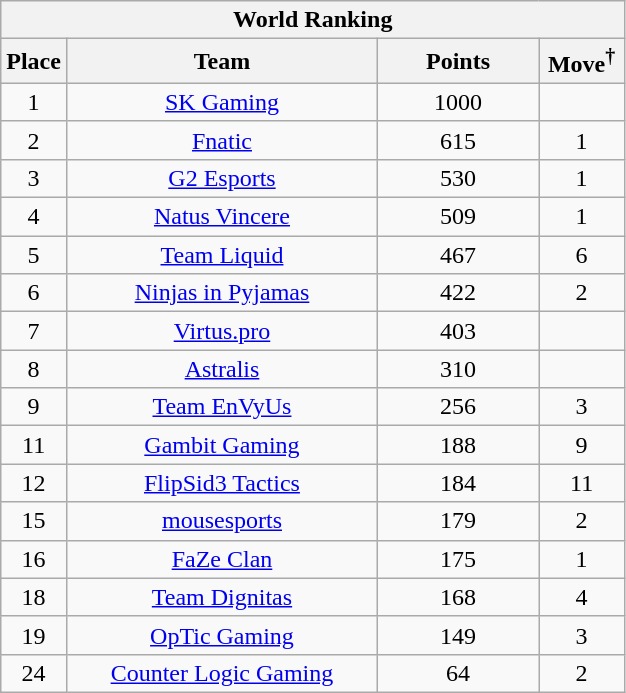<table class="wikitable" style="text-align: center;">
<tr>
<th colspan=5>World Ranking</th>
</tr>
<tr>
<th width="30px">Place</th>
<th width="200px">Team</th>
<th width="100px">Points</th>
<th width="50px">Move<sup>†</sup></th>
</tr>
<tr>
<td>1</td>
<td><a href='#'>SK Gaming</a></td>
<td>1000</td>
<td></td>
</tr>
<tr>
<td>2</td>
<td><a href='#'>Fnatic</a></td>
<td>615</td>
<td> 1</td>
</tr>
<tr>
<td>3</td>
<td><a href='#'>G2 Esports</a></td>
<td>530</td>
<td> 1</td>
</tr>
<tr>
<td>4</td>
<td><a href='#'>Natus Vincere</a></td>
<td>509</td>
<td> 1</td>
</tr>
<tr>
<td>5</td>
<td><a href='#'>Team Liquid</a></td>
<td>467</td>
<td> 6</td>
</tr>
<tr>
<td>6</td>
<td><a href='#'>Ninjas in Pyjamas</a></td>
<td>422</td>
<td> 2</td>
</tr>
<tr>
<td>7</td>
<td><a href='#'>Virtus.pro</a></td>
<td>403</td>
<td></td>
</tr>
<tr>
<td>8</td>
<td><a href='#'>Astralis</a></td>
<td>310</td>
<td></td>
</tr>
<tr>
<td>9</td>
<td><a href='#'>Team EnVyUs</a></td>
<td>256</td>
<td> 3</td>
</tr>
<tr>
<td>11</td>
<td><a href='#'>Gambit Gaming</a></td>
<td>188</td>
<td> 9</td>
</tr>
<tr>
<td>12</td>
<td><a href='#'>FlipSid3 Tactics</a></td>
<td>184</td>
<td> 11</td>
</tr>
<tr>
<td>15</td>
<td><a href='#'>mousesports</a></td>
<td>179</td>
<td> 2</td>
</tr>
<tr>
<td>16</td>
<td><a href='#'>FaZe Clan</a></td>
<td>175</td>
<td> 1</td>
</tr>
<tr>
<td>18</td>
<td><a href='#'>Team Dignitas</a></td>
<td>168</td>
<td> 4</td>
</tr>
<tr>
<td>19</td>
<td><a href='#'>OpTic Gaming</a></td>
<td>149</td>
<td> 3</td>
</tr>
<tr>
<td>24</td>
<td><a href='#'>Counter Logic Gaming</a></td>
<td>64</td>
<td> 2</td>
</tr>
</table>
